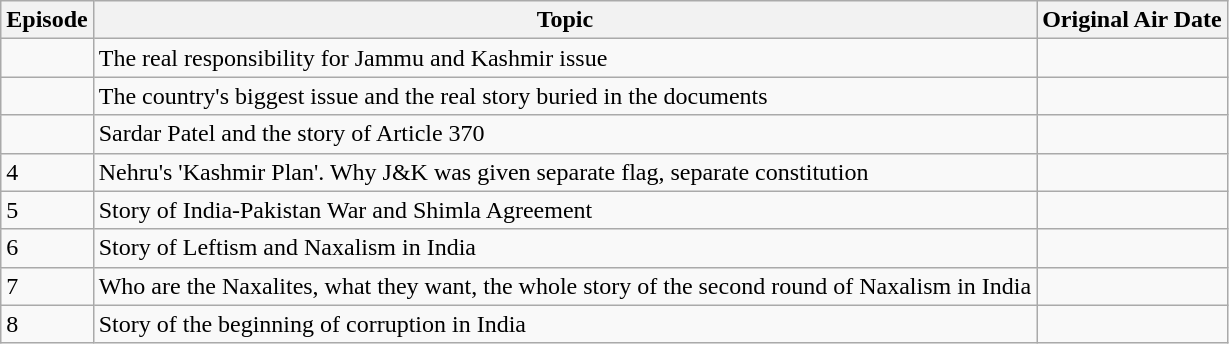<table class="wikitable">
<tr>
<th>Episode</th>
<th>Topic</th>
<th>Original Air Date</th>
</tr>
<tr>
<td></td>
<td>The real responsibility for Jammu and Kashmir issue</td>
<td></td>
</tr>
<tr>
<td></td>
<td>The country's biggest issue and the real story buried in the documents</td>
<td></td>
</tr>
<tr>
<td></td>
<td>Sardar Patel and the story of Article 370</td>
<td></td>
</tr>
<tr>
<td>4</td>
<td>Nehru's 'Kashmir Plan'. Why J&K was given separate flag, separate constitution</td>
<td></td>
</tr>
<tr>
<td>5</td>
<td>Story of India-Pakistan War and Shimla Agreement</td>
<td></td>
</tr>
<tr>
<td>6</td>
<td>Story of Leftism and Naxalism in India</td>
<td></td>
</tr>
<tr>
<td>7</td>
<td>Who are the Naxalites, what they want, the whole story of the second round of Naxalism in India</td>
<td></td>
</tr>
<tr>
<td>8</td>
<td>Story of the beginning of corruption in India</td>
<td></td>
</tr>
</table>
